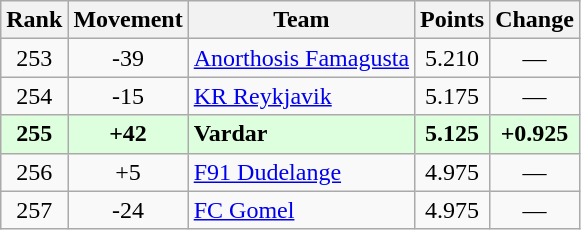<table class="wikitable" style="text-align: center;">
<tr>
<th>Rank</th>
<th>Movement</th>
<th>Team</th>
<th>Points</th>
<th>Change</th>
</tr>
<tr>
<td>253</td>
<td> -39</td>
<td align=left> <a href='#'>Anorthosis Famagusta</a></td>
<td>5.210</td>
<td>—</td>
</tr>
<tr>
<td>254</td>
<td> -15</td>
<td align=left> <a href='#'>KR Reykjavik</a></td>
<td>5.175</td>
<td>—</td>
</tr>
<tr style="background:#dfd;">
<td><strong>255</strong></td>
<td> <strong>+42</strong></td>
<td align=left> <strong>Vardar</strong></td>
<td><strong>5.125</strong></td>
<td> <strong>+0.925</strong></td>
</tr>
<tr>
<td>256</td>
<td> +5</td>
<td align=left> <a href='#'>F91 Dudelange</a></td>
<td>4.975</td>
<td>—</td>
</tr>
<tr>
<td>257</td>
<td> -24</td>
<td align=left> <a href='#'>FC Gomel</a></td>
<td>4.975</td>
<td>—</td>
</tr>
</table>
